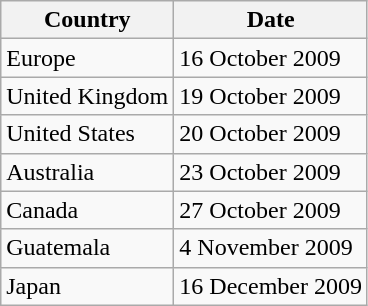<table class="wikitable">
<tr>
<th>Country</th>
<th>Date</th>
</tr>
<tr>
<td>Europe</td>
<td>16 October 2009</td>
</tr>
<tr>
<td>United Kingdom</td>
<td>19 October 2009</td>
</tr>
<tr>
<td>United States</td>
<td>20 October 2009</td>
</tr>
<tr>
<td>Australia</td>
<td>23 October 2009</td>
</tr>
<tr>
<td>Canada</td>
<td>27 October 2009</td>
</tr>
<tr>
<td>Guatemala</td>
<td>4 November 2009</td>
</tr>
<tr>
<td>Japan</td>
<td>16 December 2009</td>
</tr>
</table>
